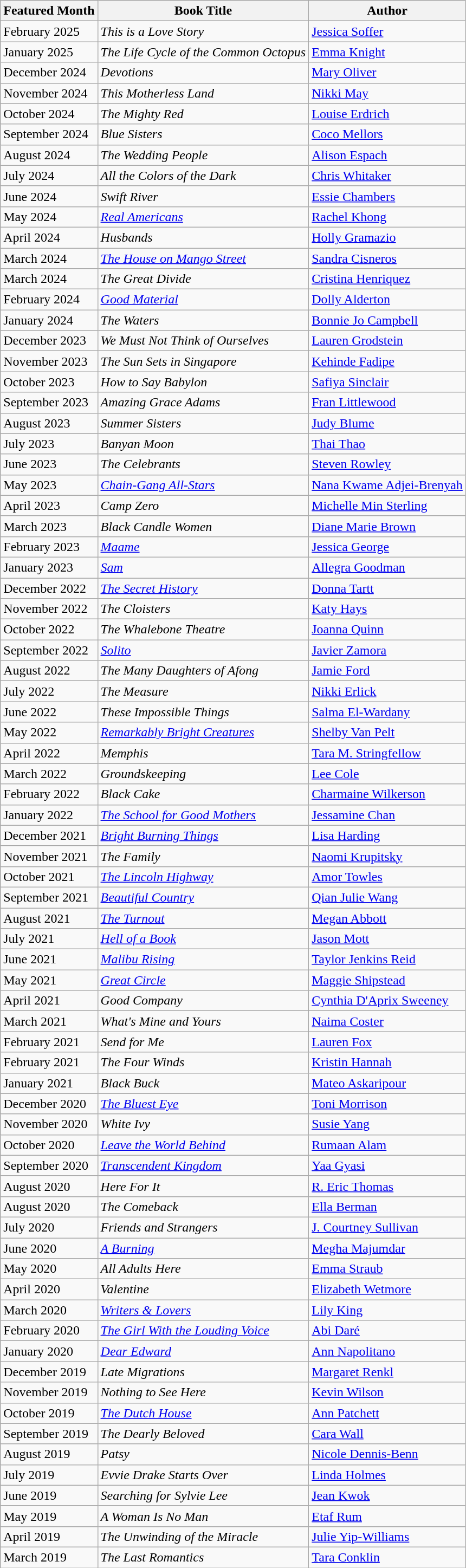<table class="wikitable">
<tr>
<th>Featured Month</th>
<th>Book Title</th>
<th>Author</th>
</tr>
<tr>
<td>February 2025</td>
<td><em>This is a Love Story</em></td>
<td><a href='#'>Jessica Soffer</a></td>
</tr>
<tr>
<td>January 2025</td>
<td><em>The Life Cycle of the Common Octopus</em></td>
<td><a href='#'>Emma Knight</a></td>
</tr>
<tr>
<td>December 2024</td>
<td><em>Devotions</em></td>
<td><a href='#'>Mary Oliver</a></td>
</tr>
<tr>
<td>November 2024</td>
<td><em>This Motherless Land</em></td>
<td><a href='#'>Nikki May</a></td>
</tr>
<tr>
<td>October 2024</td>
<td><em>The Mighty Red</em></td>
<td><a href='#'>Louise Erdrich</a></td>
</tr>
<tr>
<td>September 2024</td>
<td><em>Blue Sisters</em></td>
<td><a href='#'>Coco Mellors</a></td>
</tr>
<tr>
<td>August 2024</td>
<td><em>The Wedding People</em></td>
<td><a href='#'>Alison Espach</a></td>
</tr>
<tr>
<td>July 2024</td>
<td><em>All the Colors of the Dark</em></td>
<td><a href='#'>Chris Whitaker</a></td>
</tr>
<tr>
<td>June 2024</td>
<td><em>Swift River</em></td>
<td><a href='#'>Essie Chambers</a></td>
</tr>
<tr>
<td>May 2024</td>
<td><em><a href='#'>Real Americans</a></em></td>
<td><a href='#'>Rachel Khong</a></td>
</tr>
<tr>
<td>April 2024</td>
<td><em>Husbands</em></td>
<td><a href='#'>Holly Gramazio</a></td>
</tr>
<tr>
<td>March 2024</td>
<td><em><a href='#'>The House on Mango Street</a></em></td>
<td><a href='#'>Sandra Cisneros</a></td>
</tr>
<tr>
<td>March 2024</td>
<td><em>The Great Divide</em></td>
<td><a href='#'>Cristina Henriquez</a></td>
</tr>
<tr>
<td>February 2024</td>
<td><em><a href='#'>Good Material</a></em></td>
<td><a href='#'>Dolly Alderton</a></td>
</tr>
<tr>
<td>January 2024</td>
<td><em>The Waters</em></td>
<td><a href='#'>Bonnie Jo Campbell</a></td>
</tr>
<tr>
<td>December 2023</td>
<td><em>We Must Not Think of Ourselves</em></td>
<td><a href='#'>Lauren Grodstein</a></td>
</tr>
<tr>
<td>November 2023</td>
<td><em>The Sun Sets in Singapore</em></td>
<td><a href='#'>Kehinde Fadipe</a></td>
</tr>
<tr>
<td>October 2023</td>
<td><em>How to Say Babylon</em></td>
<td><a href='#'>Safiya Sinclair</a></td>
</tr>
<tr>
<td>September 2023</td>
<td><em>Amazing Grace Adams</em></td>
<td><a href='#'>Fran Littlewood</a></td>
</tr>
<tr>
<td>August 2023</td>
<td><em>Summer Sisters</em></td>
<td><a href='#'>Judy Blume</a></td>
</tr>
<tr>
<td>July 2023</td>
<td><em>Banyan Moon</em></td>
<td><a href='#'>Thai Thao</a></td>
</tr>
<tr>
<td>June 2023</td>
<td><em>The Celebrants</em></td>
<td><a href='#'>Steven Rowley</a></td>
</tr>
<tr>
<td>May 2023</td>
<td><em><a href='#'>Chain-Gang All-Stars</a></em></td>
<td><a href='#'>Nana Kwame Adjei-Brenyah</a></td>
</tr>
<tr>
<td>April 2023</td>
<td><em>Camp Zero</em></td>
<td><a href='#'>Michelle Min Sterling</a></td>
</tr>
<tr>
<td>March 2023</td>
<td><em>Black Candle Women</em></td>
<td><a href='#'>Diane Marie Brown</a></td>
</tr>
<tr>
<td>February 2023</td>
<td><em><a href='#'>Maame</a></em></td>
<td><a href='#'>Jessica George</a></td>
</tr>
<tr>
<td>January 2023</td>
<td><em><a href='#'>Sam</a></em></td>
<td><a href='#'>Allegra Goodman</a></td>
</tr>
<tr>
<td>December 2022</td>
<td><a href='#'><em>The Secret History</em></a></td>
<td><a href='#'>Donna Tartt</a></td>
</tr>
<tr>
<td>November 2022</td>
<td><em>The Cloisters</em></td>
<td><a href='#'>Katy Hays</a></td>
</tr>
<tr>
<td>October 2022</td>
<td><em>The Whalebone Theatre</em></td>
<td><a href='#'>Joanna Quinn</a></td>
</tr>
<tr>
<td>September 2022</td>
<td><em><a href='#'>Solito</a></em></td>
<td><a href='#'>Javier Zamora</a></td>
</tr>
<tr>
<td>August 2022</td>
<td><em>The Many Daughters of Afong</em></td>
<td><a href='#'>Jamie Ford</a></td>
</tr>
<tr>
<td>July 2022</td>
<td><em>The Measure</em></td>
<td><a href='#'>Nikki Erlick</a></td>
</tr>
<tr>
<td>June 2022</td>
<td><em>These Impossible Things</em></td>
<td><a href='#'>Salma El-Wardany</a></td>
</tr>
<tr>
<td>May 2022</td>
<td><em><a href='#'>Remarkably Bright Creatures</a></em></td>
<td><a href='#'>Shelby Van Pelt</a></td>
</tr>
<tr>
<td>April 2022</td>
<td><em>Memphis</em></td>
<td><a href='#'>Tara M. Stringfellow</a></td>
</tr>
<tr>
<td>March 2022</td>
<td><em>Groundskeeping</em></td>
<td><a href='#'>Lee Cole</a></td>
</tr>
<tr>
<td>February 2022</td>
<td><em>Black Cake</em></td>
<td><a href='#'>Charmaine Wilkerson</a></td>
</tr>
<tr>
<td>January 2022</td>
<td><em><a href='#'>The School for Good Mothers</a></em></td>
<td><a href='#'>Jessamine Chan</a></td>
</tr>
<tr>
<td>December 2021</td>
<td><em><a href='#'>Bright Burning Things</a></em></td>
<td><a href='#'>Lisa Harding</a></td>
</tr>
<tr>
<td>November 2021</td>
<td><em>The Family</em></td>
<td><a href='#'>Naomi Krupitsky</a></td>
</tr>
<tr>
<td>October 2021</td>
<td><em><a href='#'>The Lincoln Highway</a></em></td>
<td><a href='#'>Amor Towles</a></td>
</tr>
<tr>
<td>September 2021</td>
<td><em><a href='#'>Beautiful Country</a></em></td>
<td><a href='#'>Qian Julie Wang</a></td>
</tr>
<tr>
<td>August 2021</td>
<td><em><a href='#'>The Turnout</a></em></td>
<td><a href='#'>Megan Abbott</a></td>
</tr>
<tr>
<td>July 2021</td>
<td><em><a href='#'>Hell of a Book</a></em></td>
<td><a href='#'>Jason Mott</a></td>
</tr>
<tr>
<td>June 2021</td>
<td><em><a href='#'>Malibu Rising</a></em></td>
<td><a href='#'>Taylor Jenkins Reid</a></td>
</tr>
<tr>
<td>May 2021</td>
<td><em><a href='#'>Great Circle</a></em></td>
<td><a href='#'>Maggie Shipstead</a></td>
</tr>
<tr>
<td>April 2021</td>
<td><em>Good Company</em></td>
<td><a href='#'>Cynthia D'Aprix Sweeney</a></td>
</tr>
<tr>
<td>March 2021</td>
<td><em>What's Mine and Yours</em></td>
<td><a href='#'>Naima Coster</a></td>
</tr>
<tr>
<td>February 2021</td>
<td><em>Send for Me</em></td>
<td><a href='#'>Lauren Fox</a></td>
</tr>
<tr>
<td>February 2021</td>
<td><em>The Four Winds</em></td>
<td><a href='#'>Kristin Hannah</a></td>
</tr>
<tr>
<td>January 2021</td>
<td><em>Black Buck</em></td>
<td><a href='#'>Mateo Askaripour</a></td>
</tr>
<tr>
<td>December 2020</td>
<td><em><a href='#'>The Bluest Eye</a></em></td>
<td><a href='#'>Toni Morrison</a></td>
</tr>
<tr>
<td>November 2020</td>
<td><em>White Ivy</em></td>
<td><a href='#'>Susie Yang</a></td>
</tr>
<tr>
<td>October 2020</td>
<td><em><a href='#'>Leave the World Behind</a></em></td>
<td><a href='#'>Rumaan Alam</a></td>
</tr>
<tr>
<td>September 2020</td>
<td><em><a href='#'>Transcendent Kingdom</a></em></td>
<td><a href='#'>Yaa Gyasi</a></td>
</tr>
<tr>
<td>August 2020</td>
<td><em>Here For It</em></td>
<td><a href='#'>R. Eric Thomas</a></td>
</tr>
<tr>
<td>August 2020</td>
<td><em>The Comeback</em></td>
<td><a href='#'>Ella Berman</a></td>
</tr>
<tr>
<td>July 2020</td>
<td><em>Friends and Strangers</em></td>
<td><a href='#'>J. Courtney Sullivan</a></td>
</tr>
<tr>
<td>June 2020</td>
<td><em><a href='#'>A Burning</a></em></td>
<td><a href='#'>Megha Majumdar</a></td>
</tr>
<tr>
<td>May 2020</td>
<td><em>All Adults Here</em></td>
<td><a href='#'>Emma Straub</a></td>
</tr>
<tr>
<td>April 2020</td>
<td><em>Valentine</em></td>
<td><a href='#'>Elizabeth Wetmore</a></td>
</tr>
<tr>
<td>March 2020</td>
<td><em><a href='#'>Writers & Lovers</a></em></td>
<td><a href='#'>Lily King</a></td>
</tr>
<tr>
<td>February 2020</td>
<td><em><a href='#'>The Girl With the Louding Voice</a></em></td>
<td><a href='#'>Abi Daré</a></td>
</tr>
<tr>
<td>January 2020</td>
<td><em><a href='#'>Dear Edward</a></em></td>
<td><a href='#'>Ann Napolitano</a></td>
</tr>
<tr>
<td>December 2019</td>
<td><em>Late Migrations</em></td>
<td><a href='#'>Margaret Renkl</a></td>
</tr>
<tr>
<td>November 2019</td>
<td><em>Nothing to See Here</em></td>
<td><a href='#'>Kevin Wilson</a></td>
</tr>
<tr>
<td>October 2019</td>
<td><em><a href='#'>The Dutch House</a></em></td>
<td><a href='#'>Ann Patchett</a></td>
</tr>
<tr>
<td>September 2019</td>
<td><em>The Dearly Beloved</em></td>
<td><a href='#'>Cara Wall</a></td>
</tr>
<tr>
<td>August 2019</td>
<td><em>Patsy</em></td>
<td><a href='#'>Nicole Dennis-Benn</a></td>
</tr>
<tr>
<td>July 2019</td>
<td><em>Evvie Drake Starts Over</em></td>
<td><a href='#'>Linda Holmes</a></td>
</tr>
<tr>
<td>June 2019</td>
<td><em>Searching for Sylvie Lee</em></td>
<td><a href='#'>Jean Kwok</a></td>
</tr>
<tr>
<td>May 2019</td>
<td><em>A Woman Is No Man</em></td>
<td><a href='#'>Etaf Rum</a></td>
</tr>
<tr>
<td>April 2019</td>
<td><em>The Unwinding of the Miracle</em></td>
<td><a href='#'>Julie Yip-Williams</a></td>
</tr>
<tr>
<td>March 2019</td>
<td><em>The Last Romantics</em></td>
<td><a href='#'>Tara Conklin</a></td>
</tr>
</table>
